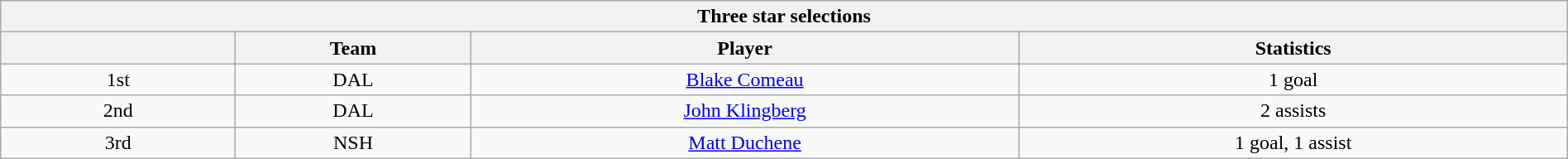<table class="wikitable" style="width:100%;text-align: center;">
<tr>
<th colspan=4>Three star selections</th>
</tr>
<tr>
<th style="width:15%;"></th>
<th style="width:15%;">Team</th>
<th style="width:35%;">Player</th>
<th style="width:35%;">Statistics</th>
</tr>
<tr>
<td>1st</td>
<td>DAL</td>
<td><a href='#'>Blake Comeau</a></td>
<td>1 goal</td>
</tr>
<tr>
<td>2nd</td>
<td>DAL</td>
<td><a href='#'>John Klingberg</a></td>
<td>2 assists</td>
</tr>
<tr>
<td>3rd</td>
<td>NSH</td>
<td><a href='#'>Matt Duchene</a></td>
<td>1 goal, 1 assist</td>
</tr>
</table>
